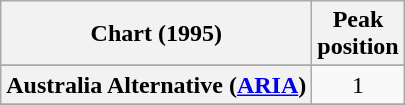<table class="wikitable sortable plainrowheaders" style="text-align:center">
<tr>
<th>Chart (1995)</th>
<th>Peak<br>position</th>
</tr>
<tr>
</tr>
<tr>
<th scope="row">Australia Alternative (<a href='#'>ARIA</a>)</th>
<td>1</td>
</tr>
<tr>
</tr>
<tr>
</tr>
<tr>
</tr>
<tr>
</tr>
<tr>
</tr>
<tr>
</tr>
<tr>
</tr>
</table>
